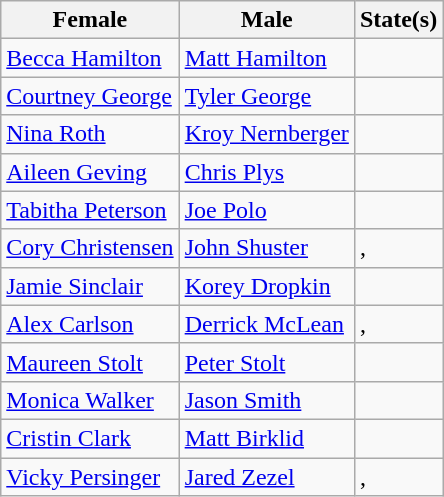<table class="wikitable">
<tr>
<th>Female</th>
<th>Male</th>
<th>State(s)</th>
</tr>
<tr>
<td><a href='#'>Becca Hamilton</a></td>
<td><a href='#'>Matt Hamilton</a></td>
<td></td>
</tr>
<tr>
<td><a href='#'>Courtney George</a></td>
<td><a href='#'>Tyler George</a></td>
<td></td>
</tr>
<tr>
<td><a href='#'>Nina Roth</a></td>
<td><a href='#'>Kroy Nernberger</a></td>
<td></td>
</tr>
<tr>
<td><a href='#'>Aileen Geving</a></td>
<td><a href='#'>Chris Plys</a></td>
<td></td>
</tr>
<tr>
<td><a href='#'>Tabitha Peterson</a></td>
<td><a href='#'>Joe Polo</a></td>
<td></td>
</tr>
<tr>
<td><a href='#'>Cory Christensen</a></td>
<td><a href='#'>John Shuster</a></td>
<td>, </td>
</tr>
<tr>
<td><a href='#'>Jamie Sinclair</a></td>
<td><a href='#'>Korey Dropkin</a></td>
<td></td>
</tr>
<tr>
<td><a href='#'>Alex Carlson</a></td>
<td><a href='#'>Derrick McLean</a></td>
<td>, </td>
</tr>
<tr>
<td><a href='#'>Maureen Stolt</a></td>
<td><a href='#'>Peter Stolt</a></td>
<td></td>
</tr>
<tr>
<td><a href='#'>Monica Walker</a></td>
<td><a href='#'>Jason Smith</a></td>
<td></td>
</tr>
<tr>
<td><a href='#'>Cristin Clark</a></td>
<td><a href='#'>Matt Birklid</a></td>
<td></td>
</tr>
<tr>
<td><a href='#'>Vicky Persinger</a></td>
<td><a href='#'>Jared Zezel</a></td>
<td>, </td>
</tr>
</table>
